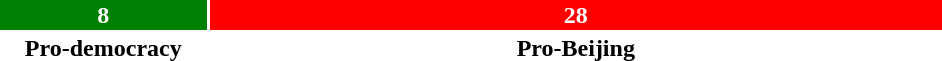<table style="width:50%; text-align:center;">
<tr style="color:white;">
<td style="background:green; width:22%;"><strong>8</strong></td>
<td style="background:red; width:78%;"><strong>28</strong></td>
</tr>
<tr>
<td><span><strong>Pro-democracy</strong></span></td>
<td><span><strong>Pro-Beijing</strong></span></td>
</tr>
</table>
